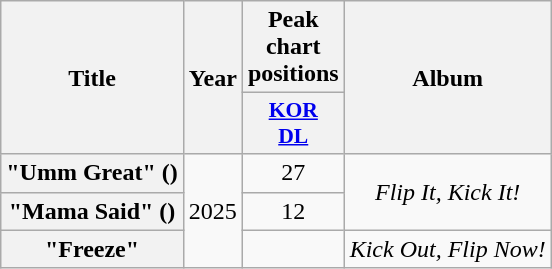<table class="wikitable plainrowheaders" style="text-align:center">
<tr>
<th scope="col" rowspan="2">Title</th>
<th scope="col" rowspan="2">Year</th>
<th scope="col" colspan="1">Peak chart positions</th>
<th scope="col" rowspan="2">Album</th>
</tr>
<tr>
<th scope="col" style="font-size:90%; width:3em"><a href='#'>KOR<br>DL</a><br></th>
</tr>
<tr>
<th scope="row">"Umm Great" ()</th>
<td rowspan="3">2025</td>
<td>27</td>
<td rowspan="2"><em>Flip It, Kick It! </em></td>
</tr>
<tr>
<th scope="row">"Mama Said" ()</th>
<td>12</td>
</tr>
<tr>
<th scope="row">"Freeze"</th>
<td></td>
<td><em>Kick Out, Flip Now!</em></td>
</tr>
</table>
